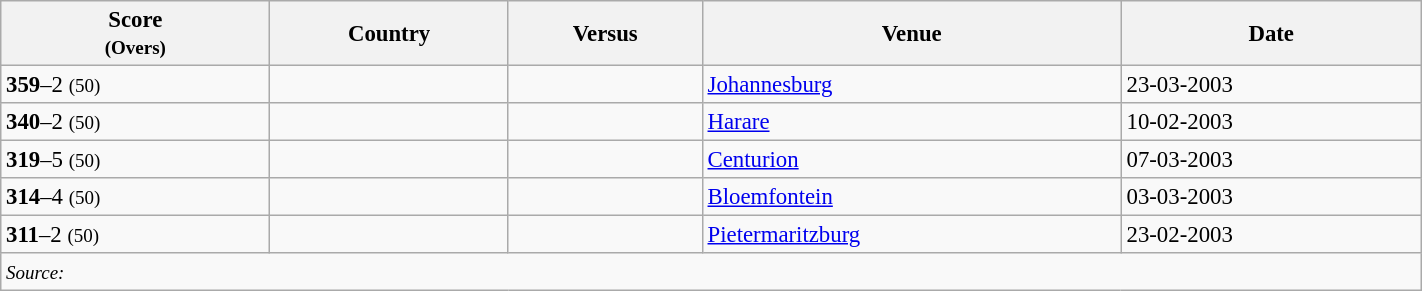<table class="wikitable" style="font-size:95%;" width="75%">
<tr>
<th>Score <br><small>(Overs)</small></th>
<th>Country</th>
<th>Versus</th>
<th>Venue</th>
<th>Date</th>
</tr>
<tr>
<td><strong>359</strong>–2 <small>(50)</small></td>
<td></td>
<td></td>
<td><a href='#'>Johannesburg</a></td>
<td>23-03-2003</td>
</tr>
<tr>
<td><strong>340</strong>–2 <small>(50)</small></td>
<td></td>
<td></td>
<td><a href='#'>Harare</a></td>
<td>10-02-2003</td>
</tr>
<tr>
<td><strong>319</strong>–5 <small>(50)</small></td>
<td></td>
<td></td>
<td><a href='#'>Centurion</a></td>
<td>07-03-2003</td>
</tr>
<tr>
<td><strong>314</strong>–4 <small>(50)</small></td>
<td></td>
<td></td>
<td><a href='#'>Bloemfontein</a></td>
<td>03-03-2003</td>
</tr>
<tr>
<td><strong>311</strong>–2 <small>(50)</small></td>
<td></td>
<td></td>
<td><a href='#'>Pietermaritzburg</a></td>
<td>23-02-2003</td>
</tr>
<tr>
<td colspan=5 align="left"><small><em>Source:  </em></small></td>
</tr>
</table>
